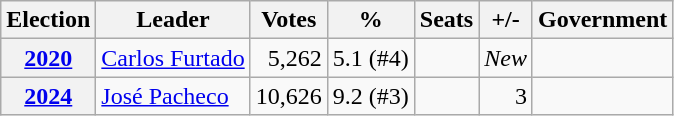<table class="wikitable" style="text-align:right;">
<tr>
<th>Election</th>
<th>Leader</th>
<th>Votes</th>
<th>%</th>
<th>Seats</th>
<th>+/-</th>
<th>Government</th>
</tr>
<tr>
<th><a href='#'>2020</a></th>
<td align=left><a href='#'>Carlos Furtado</a></td>
<td>5,262</td>
<td>5.1 (#4)</td>
<td></td>
<td><em>New</em></td>
<td></td>
</tr>
<tr>
<th><a href='#'>2024</a></th>
<td align=left><a href='#'>José Pacheco</a></td>
<td>10,626</td>
<td>9.2 (#3)</td>
<td></td>
<td>3</td>
<td></td>
</tr>
</table>
